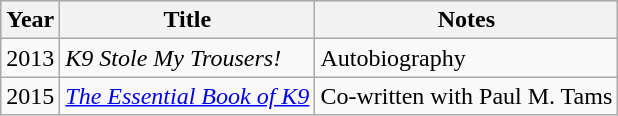<table class="wikitable">
<tr style="background:#ccc; text-align:center;">
<th>Year</th>
<th>Title</th>
<th>Notes</th>
</tr>
<tr>
<td>2013</td>
<td><em>K9 Stole My Trousers!</em></td>
<td>Autobiography</td>
</tr>
<tr>
<td>2015</td>
<td><em><a href='#'>The Essential Book of K9</a></em></td>
<td>Co-written with Paul M. Tams</td>
</tr>
</table>
